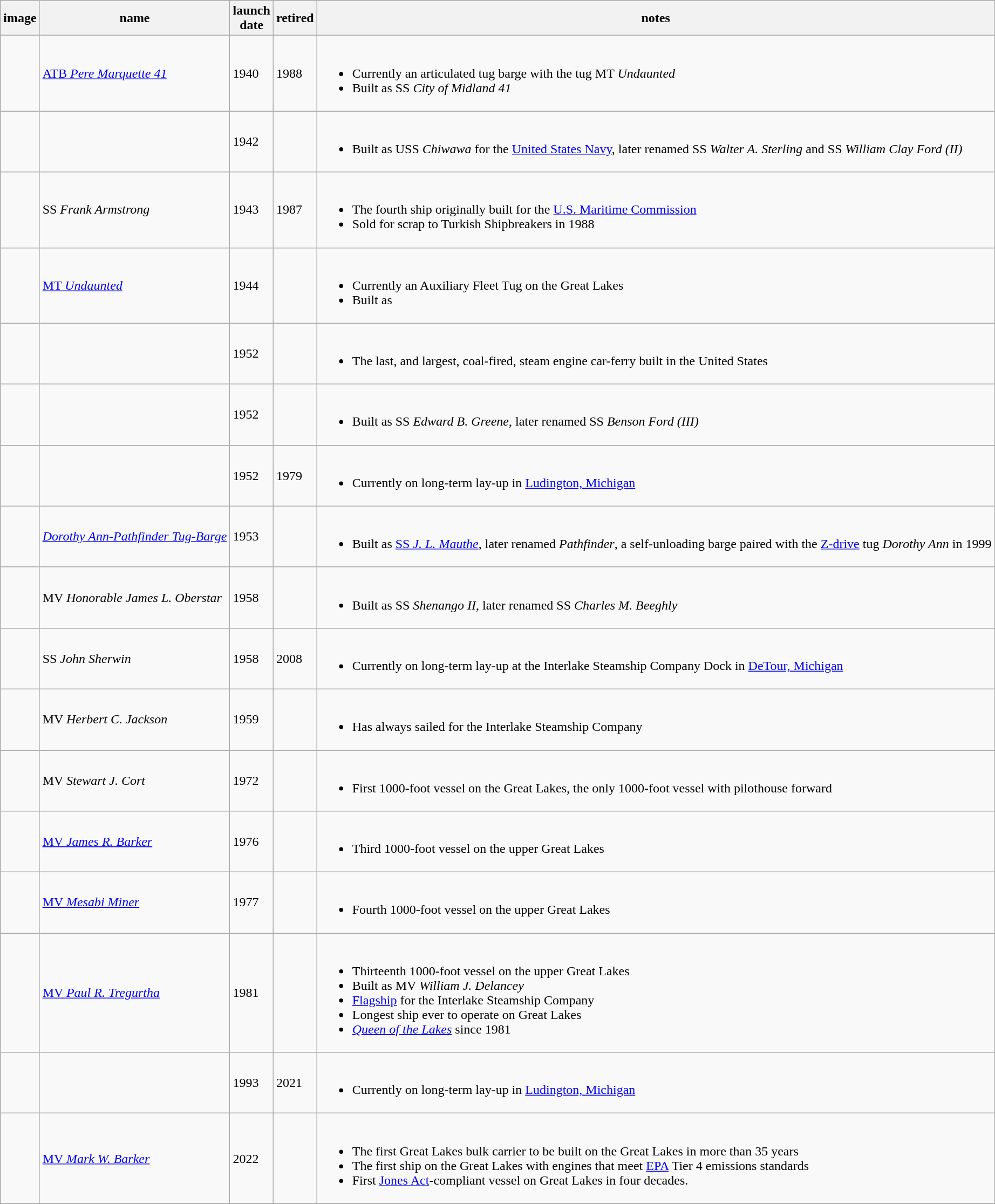<table class="wikitable sortable">
<tr>
<th>image</th>
<th>name</th>
<th>launch<br>date</th>
<th>retired</th>
<th>notes</th>
</tr>
<tr>
<td></td>
<td><a href='#'>ATB <em>Pere Marquette 41</em></a></td>
<td>1940</td>
<td>1988</td>
<td><br><ul><li>Currently an articulated tug barge with the tug MT <em>Undaunted</em></li><li>Built as SS <em>City of Midland 41</em></li></ul></td>
</tr>
<tr>
<td></td>
<td></td>
<td>1942</td>
<td></td>
<td><br><ul><li>Built as USS <em>Chiwawa</em> for the <a href='#'>United States Navy</a>, later renamed SS <em>Walter A. Sterling</em> and SS <em>William Clay Ford (II)</em></li></ul></td>
</tr>
<tr>
<td></td>
<td>SS <em>Frank Armstrong</em></td>
<td>1943</td>
<td>1987</td>
<td><br><ul><li>The fourth ship originally built for the <a href='#'>U.S. Maritime Commission</a></li><li>Sold for scrap to Turkish Shipbreakers in 1988</li></ul></td>
</tr>
<tr>
<td></td>
<td><a href='#'>MT <em>Undaunted</em></a></td>
<td>1944</td>
<td></td>
<td><br><ul><li>Currently an Auxiliary Fleet Tug on the Great Lakes</li><li>Built as </li></ul></td>
</tr>
<tr>
<td></td>
<td></td>
<td>1952</td>
<td></td>
<td><br><ul><li>The last, and largest, coal-fired, steam engine car-ferry built in the United States</li></ul></td>
</tr>
<tr>
<td></td>
<td></td>
<td>1952</td>
<td></td>
<td><br><ul><li>Built as SS <em>Edward B. Greene</em>, later renamed SS <em>Benson Ford (III)</em></li></ul></td>
</tr>
<tr>
<td></td>
<td></td>
<td>1952</td>
<td>1979</td>
<td><br><ul><li>Currently on long-term lay-up in <a href='#'>Ludington, Michigan</a></li></ul></td>
</tr>
<tr>
<td></td>
<td><a href='#'><em>Dorothy Ann-Pathfinder Tug-Barge</em></a></td>
<td>1953</td>
<td></td>
<td><br><ul><li>Built as <a href='#'>SS <em>J. L. Mauthe</em></a>, later renamed <em>Pathfinder</em>, a self-unloading barge paired with the <a href='#'>Z-drive</a> tug <em>Dorothy Ann</em> in 1999</li></ul></td>
</tr>
<tr>
<td></td>
<td>MV <em>Honorable James L. Oberstar</em></td>
<td>1958</td>
<td></td>
<td><br><ul><li>Built as SS <em>Shenango II</em>, later renamed SS <em>Charles M. Beeghly</em></li></ul></td>
</tr>
<tr>
<td></td>
<td>SS <em>John Sherwin</em></td>
<td>1958</td>
<td>2008</td>
<td><br><ul><li>Currently on long-term lay-up at the Interlake Steamship Company Dock in <a href='#'>DeTour, Michigan</a></li></ul></td>
</tr>
<tr>
<td></td>
<td>MV <em>Herbert C. Jackson</em></td>
<td>1959</td>
<td></td>
<td><br><ul><li>Has always sailed for the Interlake Steamship Company</li></ul></td>
</tr>
<tr>
<td></td>
<td>MV <em>Stewart J. Cort</em></td>
<td>1972</td>
<td></td>
<td><br><ul><li>First 1000-foot vessel on the Great Lakes, the only 1000-foot vessel with pilothouse forward</li></ul></td>
</tr>
<tr>
<td></td>
<td><a href='#'>MV <em>James R. Barker</em></a></td>
<td>1976</td>
<td></td>
<td><br><ul><li>Third 1000-foot vessel on the upper Great Lakes</li></ul></td>
</tr>
<tr>
<td></td>
<td><a href='#'>MV <em>Mesabi Miner</em></a></td>
<td>1977</td>
<td></td>
<td><br><ul><li>Fourth 1000-foot vessel on the upper Great Lakes</li></ul></td>
</tr>
<tr>
<td></td>
<td><a href='#'>MV <em>Paul R. Tregurtha</em></a></td>
<td>1981</td>
<td></td>
<td><br><ul><li>Thirteenth 1000-foot vessel on the upper Great Lakes</li><li>Built as MV <em>William J. Delancey</em></li><li><a href='#'>Flagship</a> for the Interlake Steamship Company</li><li>Longest ship ever to operate on Great Lakes</li><li><em><a href='#'>Queen of the Lakes</a></em> since 1981</li></ul></td>
</tr>
<tr>
<td></td>
<td></td>
<td>1993</td>
<td>2021</td>
<td><br><ul><li>Currently on long-term lay-up in <a href='#'>Ludington, Michigan</a></li></ul></td>
</tr>
<tr>
<td></td>
<td><a href='#'>MV <em>Mark W. Barker</em></a></td>
<td>2022</td>
<td></td>
<td><br><ul><li>The first Great Lakes bulk carrier to be built on the Great Lakes in more than 35 years</li><li>The first ship on the Great Lakes with engines that meet <a href='#'>EPA</a> Tier 4 emissions standards</li><li>First <a href='#'>Jones Act</a>-compliant vessel on Great Lakes in four decades.</li></ul></td>
</tr>
<tr>
</tr>
</table>
